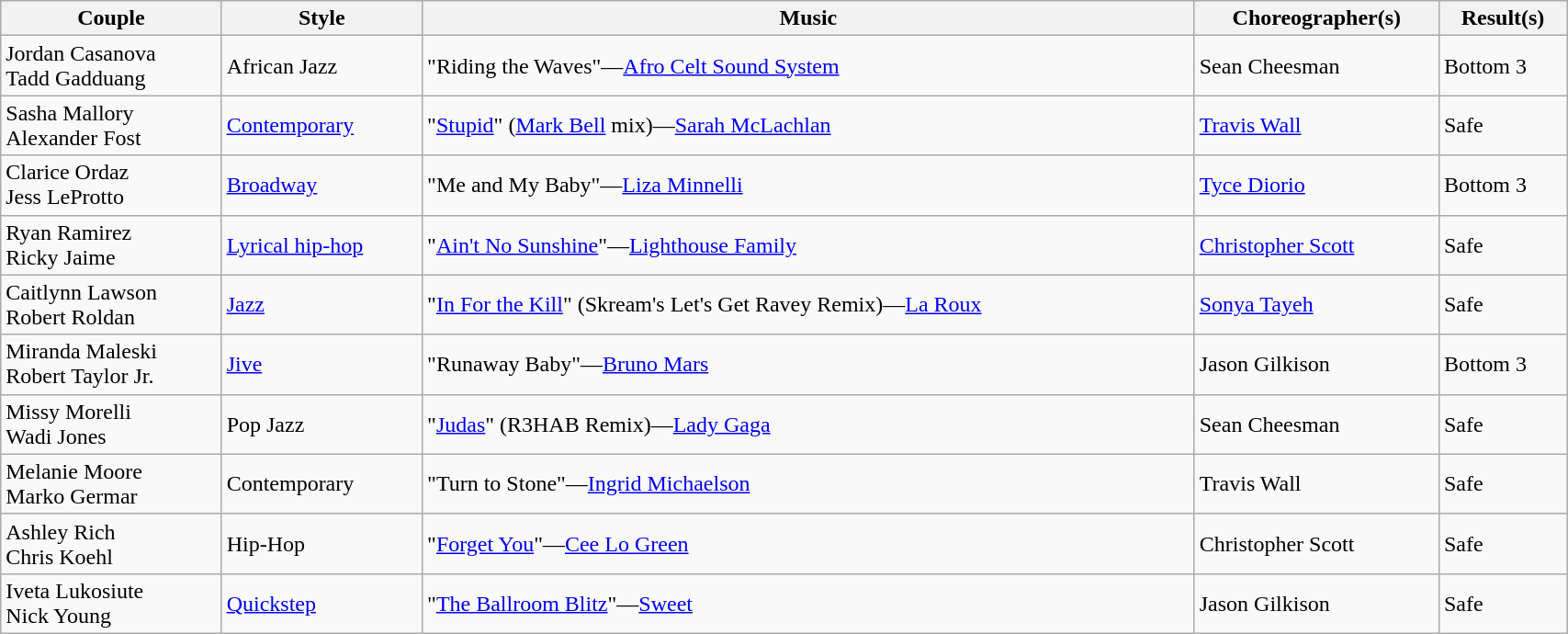<table class="wikitable" style="width:90%;">
<tr>
<th>Couple</th>
<th>Style</th>
<th>Music</th>
<th>Choreographer(s)</th>
<th>Result(s)</th>
</tr>
<tr>
<td>Jordan Casanova<br>Tadd Gadduang</td>
<td>African Jazz</td>
<td>"Riding the Waves"—<a href='#'>Afro Celt Sound System</a></td>
<td>Sean Cheesman</td>
<td>Bottom 3</td>
</tr>
<tr>
<td>Sasha Mallory<br>Alexander Fost</td>
<td><a href='#'>Contemporary</a></td>
<td>"<a href='#'>Stupid</a>" (<a href='#'>Mark Bell</a> mix)—<a href='#'>Sarah McLachlan</a></td>
<td><a href='#'>Travis Wall</a></td>
<td>Safe</td>
</tr>
<tr>
<td>Clarice Ordaz<br>Jess LeProtto</td>
<td><a href='#'>Broadway</a></td>
<td>"Me and My Baby"—<a href='#'>Liza Minnelli</a></td>
<td><a href='#'>Tyce Diorio</a></td>
<td>Bottom 3</td>
</tr>
<tr>
<td>Ryan Ramirez<br>Ricky Jaime</td>
<td><a href='#'>Lyrical hip-hop</a></td>
<td>"<a href='#'>Ain't No Sunshine</a>"—<a href='#'>Lighthouse Family</a></td>
<td><a href='#'>Christopher Scott</a></td>
<td>Safe</td>
</tr>
<tr>
<td>Caitlynn Lawson<br>Robert Roldan</td>
<td><a href='#'>Jazz</a></td>
<td>"<a href='#'>In For the Kill</a>" (Skream's Let's Get Ravey Remix)—<a href='#'>La Roux</a></td>
<td><a href='#'>Sonya Tayeh</a></td>
<td>Safe</td>
</tr>
<tr>
<td>Miranda Maleski<br>Robert Taylor Jr.</td>
<td><a href='#'>Jive</a></td>
<td>"Runaway Baby"—<a href='#'>Bruno Mars</a></td>
<td>Jason Gilkison</td>
<td>Bottom 3</td>
</tr>
<tr>
<td>Missy Morelli<br>Wadi Jones</td>
<td>Pop Jazz</td>
<td>"<a href='#'>Judas</a>" (R3HAB Remix)—<a href='#'>Lady Gaga</a></td>
<td>Sean Cheesman</td>
<td>Safe</td>
</tr>
<tr>
<td>Melanie Moore<br>Marko Germar</td>
<td>Contemporary</td>
<td>"Turn to Stone"—<a href='#'>Ingrid Michaelson</a></td>
<td>Travis Wall</td>
<td>Safe</td>
</tr>
<tr>
<td>Ashley Rich<br>Chris Koehl</td>
<td>Hip-Hop</td>
<td>"<a href='#'>Forget You</a>"—<a href='#'>Cee Lo Green</a></td>
<td>Christopher Scott</td>
<td>Safe</td>
</tr>
<tr>
<td>Iveta Lukosiute<br>Nick Young</td>
<td><a href='#'>Quickstep</a></td>
<td>"<a href='#'>The Ballroom Blitz</a>"—<a href='#'>Sweet</a></td>
<td>Jason Gilkison</td>
<td>Safe</td>
</tr>
</table>
